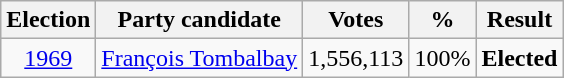<table class=wikitable style=text-align:center>
<tr>
<th>Election</th>
<th>Party candidate</th>
<th>Votes</th>
<th>%</th>
<th>Result</th>
</tr>
<tr>
<td><a href='#'>1969</a></td>
<td><a href='#'>François Tombalbay</a></td>
<td>1,556,113</td>
<td>100%</td>
<td><strong>Elected</strong> </td>
</tr>
</table>
